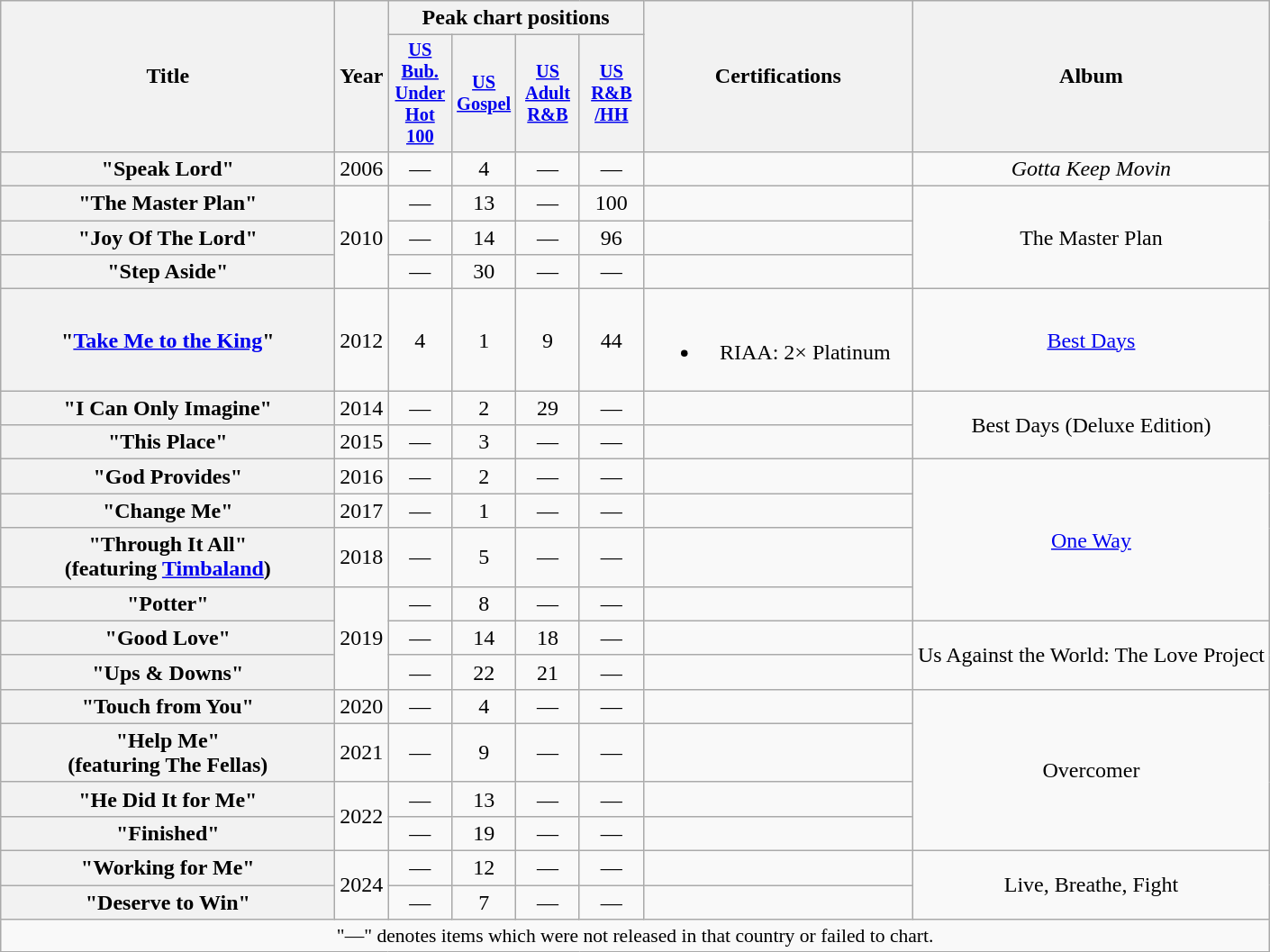<table class="wikitable plainrowheaders" style="text-align:center;" border="1">
<tr>
<th scope="col" rowspan="2" style="width:15em;">Title</th>
<th scope="col" rowspan="2">Year</th>
<th scope="col" colspan="4">Peak chart positions</th>
<th scope="col" rowspan="2" style="width:12em;">Certifications</th>
<th scope="col" rowspan="2">Album</th>
</tr>
<tr>
<th scope="col" style="width:3em;font-size:85%;"><a href='#'>US<br>Bub.<br>Under<br>Hot<br>100</a><br></th>
<th scope="col" style="width:3em;font-size:85%;"><a href='#'>US<br>Gospel</a><br></th>
<th scope="col" style="width:3em;font-size:85%;"><a href='#'>US<br>Adult R&B</a><br></th>
<th scope="col" style="width:3em;font-size:85%;"><a href='#'>US R&B<br>/HH</a><br></th>
</tr>
<tr>
<th scope="row">"Speak Lord"</th>
<td rowspan="1">2006</td>
<td>—</td>
<td>4</td>
<td>—</td>
<td>—</td>
<td></td>
<td rowspan="1"><em>Gotta Keep Movin<strong></td>
</tr>
<tr>
<th scope="row">"The Master Plan"</th>
<td rowspan="3">2010</td>
<td>—</td>
<td>13</td>
<td>—</td>
<td>100</td>
<td></td>
<td rowspan="3"></em>The Master Plan<em></td>
</tr>
<tr>
<th scope="row">"Joy Of The Lord"</th>
<td>—</td>
<td>14</td>
<td>—</td>
<td>96</td>
<td></td>
</tr>
<tr>
<th scope="row">"Step Aside"</th>
<td>—</td>
<td>30</td>
<td>—</td>
<td>—</td>
<td></td>
</tr>
<tr>
<th scope="row">"<a href='#'>Take Me to the King</a>"</th>
<td rowspan="1">2012</td>
<td>4</td>
<td>1</td>
<td>9</td>
<td>44</td>
<td><br><ul><li>RIAA: 2× Platinum</li></ul></td>
<td rowspan="1"></em><a href='#'>Best Days</a><em></td>
</tr>
<tr>
<th scope="row">"I Can Only Imagine"</th>
<td rowspan="1">2014</td>
<td>—</td>
<td>2</td>
<td>29</td>
<td>—</td>
<td></td>
<td rowspan="2"></em>Best Days (Deluxe Edition)<em></td>
</tr>
<tr>
<th scope="row">"This Place"</th>
<td rowspan="1">2015</td>
<td>—</td>
<td>3</td>
<td>—</td>
<td>—</td>
<td></td>
</tr>
<tr>
<th scope="row">"God Provides"</th>
<td rowspan="1">2016</td>
<td>—</td>
<td>2</td>
<td>—</td>
<td>—</td>
<td></td>
<td rowspan="4"></em><a href='#'>One Way</a><em></td>
</tr>
<tr>
<th scope="row">"Change Me"</th>
<td rowspan="1">2017</td>
<td>—</td>
<td>1</td>
<td>—</td>
<td>—</td>
<td></td>
</tr>
<tr>
<th scope="row">"Through It All" <br><span>(featuring <a href='#'>Timbaland</a>)</span></th>
<td>2018</td>
<td>—</td>
<td>5</td>
<td>—</td>
<td>—</td>
<td></td>
</tr>
<tr>
<th scope="row">"Potter"</th>
<td rowspan="3">2019</td>
<td>—</td>
<td>8</td>
<td>—</td>
<td>—</td>
<td></td>
</tr>
<tr>
<th scope="row">"Good Love"</th>
<td>—</td>
<td>14</td>
<td>18</td>
<td>—</td>
<td></td>
<td rowspan="2"></em>Us Against the World: The Love Project<em></td>
</tr>
<tr>
<th scope="row">"Ups & Downs"</th>
<td>—</td>
<td>22</td>
<td>21</td>
<td>—</td>
<td></td>
</tr>
<tr>
<th scope="row">"Touch from You"</th>
<td rowspan="1">2020</td>
<td>—</td>
<td>4</td>
<td>—</td>
<td>—</td>
<td></td>
<td rowspan="4"></em>Overcomer<em></td>
</tr>
<tr>
<th scope="row">"Help Me" <br><span>(featuring The Fellas)</span></th>
<td rowspan="1">2021</td>
<td>—</td>
<td>9</td>
<td>—</td>
<td>—</td>
<td></td>
</tr>
<tr>
<th scope="row">"He Did It for Me"</th>
<td rowspan="2">2022</td>
<td>—</td>
<td>13</td>
<td>—</td>
<td>—</td>
<td></td>
</tr>
<tr>
<th scope="row">"Finished"</th>
<td>—</td>
<td>19</td>
<td>—</td>
<td>—</td>
</tr>
<tr>
<th scope="row">"Working for Me"</th>
<td rowspan="2">2024</td>
<td>—</td>
<td>12</td>
<td>—</td>
<td>—</td>
<td></td>
<td rowspan="2"></em>Live, Breathe, Fight<em></td>
</tr>
<tr>
<th scope="row">"Deserve to Win"</th>
<td>—</td>
<td>7</td>
<td>—</td>
<td>—</td>
<td></td>
</tr>
<tr>
<td colspan="10" align="center" style="font-size:90%;">"—" denotes items which were not released in that country or failed to chart.</td>
</tr>
</table>
